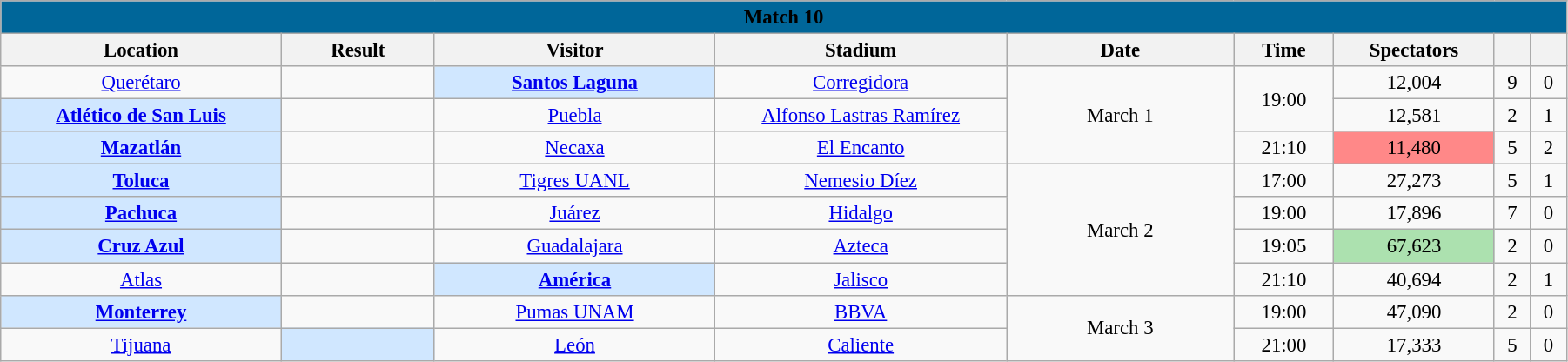<table class="wikitable mw-collapsible mw-collapsed" style="font-size:95%; text-align: center; width: 95%;">
<tr>
<th colspan="9" style=" background: #006699 " width="100%;" align="center"><b>Match 10</b></th>
</tr>
<tr>
<th width="125">Location</th>
<th width="65">Result</th>
<th width="125">Visitor</th>
<th width="130">Stadium</th>
<th width="100">Date</th>
<th width="40">Time</th>
<th width="50">Spectators</th>
<th width="10"></th>
<th width="10"></th>
</tr>
<tr aling="center">
<td><a href='#'>Querétaro</a></td>
<td></td>
<td bgcolor="D0E7FF"><strong><a href='#'>Santos Laguna</a></strong></td>
<td><a href='#'>Corregidora</a></td>
<td rowspan="3">March 1</td>
<td rowspan="2">19:00</td>
<td>12,004</td>
<td>9</td>
<td>0</td>
</tr>
<tr aling="center">
<td bgcolor="D0E7FF"><strong><a href='#'>Atlético de San Luis</a></strong></td>
<td></td>
<td><a href='#'>Puebla</a></td>
<td><a href='#'>Alfonso Lastras Ramírez</a></td>
<td>12,581</td>
<td>2</td>
<td>1</td>
</tr>
<tr aling="center">
<td bgcolor="D0E7FF"><strong><a href='#'>Mazatlán</a></strong></td>
<td></td>
<td><a href='#'>Necaxa</a></td>
<td><a href='#'>El Encanto</a></td>
<td>21:10</td>
<td bgcolor=#FF8888>11,480</td>
<td>5</td>
<td>2</td>
</tr>
<tr aling="center">
<td bgcolor="D0E7FF"><strong><a href='#'>Toluca</a></strong></td>
<td></td>
<td><a href='#'>Tigres UANL</a></td>
<td><a href='#'>Nemesio Díez</a></td>
<td rowspan="4">March 2</td>
<td>17:00</td>
<td>27,273</td>
<td>5</td>
<td>1</td>
</tr>
<tr aling="center">
<td bgcolor="D0E7FF"><strong><a href='#'>Pachuca</a></strong></td>
<td></td>
<td><a href='#'>Juárez</a></td>
<td><a href='#'>Hidalgo</a></td>
<td>19:00</td>
<td>17,896</td>
<td>7</td>
<td>0</td>
</tr>
<tr aling="center">
<td bgcolor="D0E7FF"><strong><a href='#'>Cruz Azul</a></strong></td>
<td></td>
<td><a href='#'>Guadalajara</a></td>
<td><a href='#'>Azteca</a> </td>
<td>19:05</td>
<td bgcolor=#ACE1AF>67,623</td>
<td>2</td>
<td>0</td>
</tr>
<tr aling="center">
<td><a href='#'>Atlas</a></td>
<td></td>
<td bgcolor="D0E7FF"><strong><a href='#'>América</a></strong></td>
<td><a href='#'>Jalisco</a></td>
<td>21:10</td>
<td>40,694</td>
<td>2</td>
<td>1</td>
</tr>
<tr aling="center">
<td bgcolor="D0E7FF"><strong><a href='#'>Monterrey</a></strong></td>
<td></td>
<td><a href='#'>Pumas UNAM</a></td>
<td><a href='#'>BBVA</a></td>
<td rowspan="2">March 3</td>
<td>19:00</td>
<td>47,090</td>
<td>2</td>
<td>0</td>
</tr>
<tr aling="center">
<td><a href='#'>Tijuana</a></td>
<td bgcolor="D0E7FF"><strong></strong></td>
<td><a href='#'>León</a></td>
<td><a href='#'>Caliente</a></td>
<td>21:00</td>
<td>17,333</td>
<td>5</td>
<td>0</td>
</tr>
</table>
